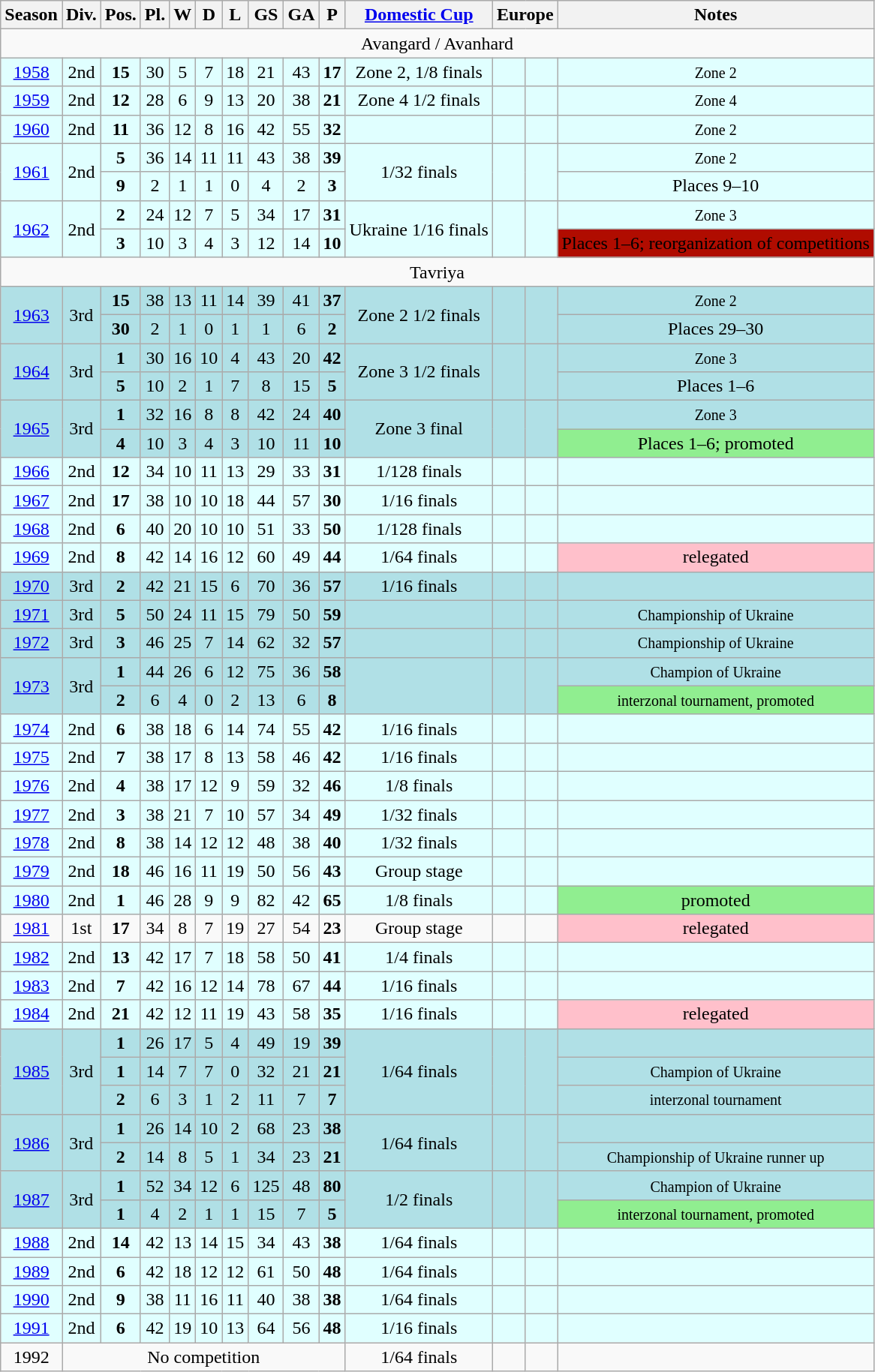<table class="wikitable" style="text-align:center;">
<tr bgcolor="#efefef">
<th>Season</th>
<th>Div.</th>
<th>Pos.</th>
<th>Pl.</th>
<th>W</th>
<th>D</th>
<th>L</th>
<th>GS</th>
<th>GA</th>
<th>P</th>
<th><a href='#'>Domestic Cup</a></th>
<th colspan=2>Europe</th>
<th>Notes</th>
</tr>
<tr>
<td colspan=14>Avangard / Avanhard</td>
</tr>
<tr bgcolor=LightCyan>
<td><a href='#'>1958</a></td>
<td>2nd</td>
<td><strong>15</strong></td>
<td>30</td>
<td>5</td>
<td>7</td>
<td>18</td>
<td>21</td>
<td>43</td>
<td><strong>17</strong></td>
<td>Zone 2, 1/8 finals</td>
<td></td>
<td></td>
<td><small>Zone 2</small></td>
</tr>
<tr bgcolor=LightCyan>
<td><a href='#'>1959</a></td>
<td>2nd</td>
<td><strong>12</strong></td>
<td>28</td>
<td>6</td>
<td>9</td>
<td>13</td>
<td>20</td>
<td>38</td>
<td><strong>21</strong></td>
<td>Zone 4 1/2 finals</td>
<td></td>
<td></td>
<td><small>Zone 4</small></td>
</tr>
<tr bgcolor=LightCyan>
<td><a href='#'>1960</a></td>
<td>2nd</td>
<td><strong>11</strong></td>
<td>36</td>
<td>12</td>
<td>8</td>
<td>16</td>
<td>42</td>
<td>55</td>
<td><strong>32</strong></td>
<td></td>
<td></td>
<td></td>
<td><small>Zone 2</small></td>
</tr>
<tr bgcolor=LightCyan>
<td rowspan=2><a href='#'>1961</a></td>
<td rowspan=2>2nd</td>
<td><strong>5</strong></td>
<td>36</td>
<td>14</td>
<td>11</td>
<td>11</td>
<td>43</td>
<td>38</td>
<td><strong>39</strong></td>
<td rowspan=2>1/32 finals</td>
<td rowspan=2></td>
<td rowspan=2></td>
<td><small>Zone 2</small></td>
</tr>
<tr bgcolor=LightCyan>
<td><strong>9</strong></td>
<td>2</td>
<td>1</td>
<td>1</td>
<td>0</td>
<td>4</td>
<td>2</td>
<td><strong>3</strong></td>
<td>Places 9–10</td>
</tr>
<tr bgcolor=LightCyan>
<td rowspan=2><a href='#'>1962</a></td>
<td rowspan=2>2nd</td>
<td><strong>2</strong></td>
<td>24</td>
<td>12</td>
<td>7</td>
<td>5</td>
<td>34</td>
<td>17</td>
<td><strong>31</strong></td>
<td rowspan=2>Ukraine 1/16 finals</td>
<td rowspan=2></td>
<td rowspan=2></td>
<td><small>Zone 3</small></td>
</tr>
<tr bgcolor=LightCyan>
<td><strong>3</strong></td>
<td>10</td>
<td>3</td>
<td>4</td>
<td>3</td>
<td>12</td>
<td>14</td>
<td><strong>10</strong></td>
<td bgcolor=brick>Places 1–6; reorganization of competitions</td>
</tr>
<tr>
<td colspan=14>Tavriya</td>
</tr>
<tr bgcolor=PowderBlue>
<td rowspan=2><a href='#'>1963</a></td>
<td rowspan=2>3rd</td>
<td><strong>15</strong></td>
<td>38</td>
<td>13</td>
<td>11</td>
<td>14</td>
<td>39</td>
<td>41</td>
<td><strong>37</strong></td>
<td rowspan=2>Zone 2 1/2 finals</td>
<td rowspan=2></td>
<td rowspan=2></td>
<td><small>Zone 2</small></td>
</tr>
<tr bgcolor=PowderBlue>
<td><strong>30</strong></td>
<td>2</td>
<td>1</td>
<td>0</td>
<td>1</td>
<td>1</td>
<td>6</td>
<td><strong>2</strong></td>
<td>Places 29–30</td>
</tr>
<tr bgcolor=PowderBlue>
<td rowspan=2><a href='#'>1964</a></td>
<td rowspan=2>3rd</td>
<td><strong>1</strong></td>
<td>30</td>
<td>16</td>
<td>10</td>
<td>4</td>
<td>43</td>
<td>20</td>
<td><strong>42</strong></td>
<td rowspan=2>Zone 3 1/2 finals</td>
<td rowspan=2></td>
<td rowspan=2></td>
<td><small>Zone 3</small></td>
</tr>
<tr bgcolor=PowderBlue>
<td><strong>5</strong></td>
<td>10</td>
<td>2</td>
<td>1</td>
<td>7</td>
<td>8</td>
<td>15</td>
<td><strong>5</strong></td>
<td>Places 1–6</td>
</tr>
<tr bgcolor=PowderBlue>
<td rowspan=2><a href='#'>1965</a></td>
<td rowspan=2>3rd</td>
<td><strong>1</strong></td>
<td>32</td>
<td>16</td>
<td>8</td>
<td>8</td>
<td>42</td>
<td>24</td>
<td><strong>40</strong></td>
<td rowspan=2>Zone 3 final</td>
<td rowspan=2></td>
<td rowspan=2></td>
<td><small>Zone 3</small></td>
</tr>
<tr bgcolor=PowderBlue>
<td><strong>4</strong></td>
<td>10</td>
<td>3</td>
<td>4</td>
<td>3</td>
<td>10</td>
<td>11</td>
<td><strong>10</strong></td>
<td bgcolor=lightgreen>Places 1–6; promoted</td>
</tr>
<tr bgcolor=LightCyan>
<td><a href='#'>1966</a></td>
<td>2nd</td>
<td><strong>12</strong></td>
<td>34</td>
<td>10</td>
<td>11</td>
<td>13</td>
<td>29</td>
<td>33</td>
<td><strong>31</strong></td>
<td>1/128 finals</td>
<td></td>
<td></td>
<td></td>
</tr>
<tr bgcolor=LightCyan>
<td><a href='#'>1967</a></td>
<td>2nd</td>
<td><strong>17</strong></td>
<td>38</td>
<td>10</td>
<td>10</td>
<td>18</td>
<td>44</td>
<td>57</td>
<td><strong>30</strong></td>
<td>1/16 finals</td>
<td></td>
<td></td>
<td></td>
</tr>
<tr bgcolor=LightCyan>
<td><a href='#'>1968</a></td>
<td>2nd</td>
<td><strong>6</strong></td>
<td>40</td>
<td>20</td>
<td>10</td>
<td>10</td>
<td>51</td>
<td>33</td>
<td><strong>50</strong></td>
<td>1/128 finals</td>
<td></td>
<td></td>
<td></td>
</tr>
<tr bgcolor=LightCyan>
<td><a href='#'>1969</a></td>
<td>2nd</td>
<td><strong>8</strong></td>
<td>42</td>
<td>14</td>
<td>16</td>
<td>12</td>
<td>60</td>
<td>49</td>
<td><strong>44</strong></td>
<td>1/64 finals</td>
<td></td>
<td></td>
<td bgcolor=pink>relegated</td>
</tr>
<tr bgcolor=PowderBlue>
<td><a href='#'>1970</a></td>
<td>3rd</td>
<td><strong>2</strong></td>
<td>42</td>
<td>21</td>
<td>15</td>
<td>6</td>
<td>70</td>
<td>36</td>
<td><strong>57</strong></td>
<td>1/16 finals</td>
<td></td>
<td></td>
<td></td>
</tr>
<tr bgcolor=PowderBlue>
<td><a href='#'>1971</a></td>
<td>3rd</td>
<td><strong>5</strong></td>
<td>50</td>
<td>24</td>
<td>11</td>
<td>15</td>
<td>79</td>
<td>50</td>
<td><strong>59</strong></td>
<td></td>
<td></td>
<td></td>
<td><small>Championship of Ukraine</small></td>
</tr>
<tr bgcolor=PowderBlue>
<td><a href='#'>1972</a></td>
<td>3rd</td>
<td><strong>3</strong></td>
<td>46</td>
<td>25</td>
<td>7</td>
<td>14</td>
<td>62</td>
<td>32</td>
<td><strong>57</strong></td>
<td></td>
<td></td>
<td></td>
<td><small>Championship of Ukraine</small></td>
</tr>
<tr bgcolor=PowderBlue>
<td rowspan=2><a href='#'>1973</a></td>
<td rowspan=2>3rd</td>
<td><strong>1</strong></td>
<td>44</td>
<td>26</td>
<td>6</td>
<td>12</td>
<td>75</td>
<td>36</td>
<td><strong>58</strong></td>
<td rowspan=2></td>
<td rowspan=2></td>
<td rowspan=2></td>
<td><small>Champion of Ukraine</small></td>
</tr>
<tr bgcolor=PowderBlue>
<td><strong>2</strong></td>
<td>6</td>
<td>4</td>
<td>0</td>
<td>2</td>
<td>13</td>
<td>6</td>
<td><strong>8</strong></td>
<td bgcolor=lightgreen><small>interzonal tournament, promoted</small></td>
</tr>
<tr bgcolor=LightCyan>
<td><a href='#'>1974</a></td>
<td>2nd</td>
<td><strong>6</strong></td>
<td>38</td>
<td>18</td>
<td>6</td>
<td>14</td>
<td>74</td>
<td>55</td>
<td><strong>42</strong></td>
<td>1/16 finals</td>
<td></td>
<td></td>
<td></td>
</tr>
<tr bgcolor=LightCyan>
<td><a href='#'>1975</a></td>
<td>2nd</td>
<td><strong>7</strong></td>
<td>38</td>
<td>17</td>
<td>8</td>
<td>13</td>
<td>58</td>
<td>46</td>
<td><strong>42</strong></td>
<td>1/16 finals</td>
<td></td>
<td></td>
<td></td>
</tr>
<tr bgcolor=LightCyan>
<td><a href='#'>1976</a></td>
<td>2nd</td>
<td><strong>4</strong></td>
<td>38</td>
<td>17</td>
<td>12</td>
<td>9</td>
<td>59</td>
<td>32</td>
<td><strong>46</strong></td>
<td>1/8 finals</td>
<td></td>
<td></td>
<td></td>
</tr>
<tr bgcolor=LightCyan>
<td><a href='#'>1977</a></td>
<td>2nd</td>
<td><strong>3</strong></td>
<td>38</td>
<td>21</td>
<td>7</td>
<td>10</td>
<td>57</td>
<td>34</td>
<td><strong>49</strong></td>
<td>1/32 finals</td>
<td></td>
<td></td>
<td></td>
</tr>
<tr bgcolor=LightCyan>
<td><a href='#'>1978</a></td>
<td>2nd</td>
<td><strong>8</strong></td>
<td>38</td>
<td>14</td>
<td>12</td>
<td>12</td>
<td>48</td>
<td>38</td>
<td><strong>40</strong></td>
<td>1/32 finals</td>
<td></td>
<td></td>
<td></td>
</tr>
<tr bgcolor=LightCyan>
<td><a href='#'>1979</a></td>
<td>2nd</td>
<td><strong>18</strong></td>
<td>46</td>
<td>16</td>
<td>11</td>
<td>19</td>
<td>50</td>
<td>56</td>
<td><strong>43</strong></td>
<td>Group stage</td>
<td></td>
<td></td>
<td></td>
</tr>
<tr bgcolor=LightCyan>
<td><a href='#'>1980</a></td>
<td>2nd</td>
<td><strong>1</strong></td>
<td>46</td>
<td>28</td>
<td>9</td>
<td>9</td>
<td>82</td>
<td>42</td>
<td><strong>65</strong></td>
<td>1/8 finals</td>
<td></td>
<td></td>
<td bgcolor=lightgreen>promoted</td>
</tr>
<tr>
<td><a href='#'>1981</a></td>
<td>1st</td>
<td><strong>17</strong></td>
<td>34</td>
<td>8</td>
<td>7</td>
<td>19</td>
<td>27</td>
<td>54</td>
<td><strong>23</strong></td>
<td>Group stage</td>
<td></td>
<td></td>
<td bgcolor=pink>relegated</td>
</tr>
<tr bgcolor=LightCyan>
<td><a href='#'>1982</a></td>
<td>2nd</td>
<td><strong>13</strong></td>
<td>42</td>
<td>17</td>
<td>7</td>
<td>18</td>
<td>58</td>
<td>50</td>
<td><strong>41</strong></td>
<td>1/4 finals</td>
<td></td>
<td></td>
<td></td>
</tr>
<tr bgcolor=LightCyan>
<td><a href='#'>1983</a></td>
<td>2nd</td>
<td><strong>7</strong></td>
<td>42</td>
<td>16</td>
<td>12</td>
<td>14</td>
<td>78</td>
<td>67</td>
<td><strong>44</strong></td>
<td>1/16 finals</td>
<td></td>
<td></td>
<td></td>
</tr>
<tr bgcolor=LightCyan>
<td><a href='#'>1984</a></td>
<td>2nd</td>
<td><strong>21</strong></td>
<td>42</td>
<td>12</td>
<td>11</td>
<td>19</td>
<td>43</td>
<td>58</td>
<td><strong>35</strong></td>
<td>1/16 finals</td>
<td></td>
<td></td>
<td bgcolor=pink>relegated</td>
</tr>
<tr bgcolor=PowderBlue>
<td rowspan=3><a href='#'>1985</a></td>
<td rowspan=3>3rd</td>
<td><strong>1</strong></td>
<td>26</td>
<td>17</td>
<td>5</td>
<td>4</td>
<td>49</td>
<td>19</td>
<td><strong>39</strong></td>
<td rowspan=3>1/64 finals</td>
<td rowspan=3></td>
<td rowspan=3></td>
<td></td>
</tr>
<tr bgcolor=PowderBlue>
<td><strong>1</strong></td>
<td>14</td>
<td>7</td>
<td>7</td>
<td>0</td>
<td>32</td>
<td>21</td>
<td><strong>21</strong></td>
<td><small>Champion of Ukraine</small></td>
</tr>
<tr bgcolor=PowderBlue>
<td><strong>2</strong></td>
<td>6</td>
<td>3</td>
<td>1</td>
<td>2</td>
<td>11</td>
<td>7</td>
<td><strong>7</strong></td>
<td><small>interzonal tournament</small></td>
</tr>
<tr bgcolor=PowderBlue>
<td rowspan=2><a href='#'>1986</a></td>
<td rowspan=2>3rd</td>
<td><strong>1</strong></td>
<td>26</td>
<td>14</td>
<td>10</td>
<td>2</td>
<td>68</td>
<td>23</td>
<td><strong>38</strong></td>
<td rowspan=2>1/64 finals</td>
<td rowspan=2></td>
<td rowspan=2></td>
<td></td>
</tr>
<tr bgcolor=PowderBlue>
<td><strong>2</strong></td>
<td>14</td>
<td>8</td>
<td>5</td>
<td>1</td>
<td>34</td>
<td>23</td>
<td><strong>21</strong></td>
<td><small>Championship of Ukraine runner up</small></td>
</tr>
<tr bgcolor=PowderBlue>
<td rowspan=2><a href='#'>1987</a></td>
<td rowspan=2>3rd</td>
<td><strong>1</strong></td>
<td>52</td>
<td>34</td>
<td>12</td>
<td>6</td>
<td>125</td>
<td>48</td>
<td><strong>80</strong></td>
<td rowspan=2>1/2 finals</td>
<td rowspan=2></td>
<td rowspan=2></td>
<td><small>Champion of Ukraine</small></td>
</tr>
<tr bgcolor=PowderBlue>
<td><strong>1</strong></td>
<td>4</td>
<td>2</td>
<td>1</td>
<td>1</td>
<td>15</td>
<td>7</td>
<td><strong>5</strong></td>
<td bgcolor=lightgreen><small>interzonal tournament, promoted</small></td>
</tr>
<tr bgcolor=LightCyan>
<td><a href='#'>1988</a></td>
<td>2nd</td>
<td><strong>14</strong></td>
<td>42</td>
<td>13</td>
<td>14</td>
<td>15</td>
<td>34</td>
<td>43</td>
<td><strong>38</strong></td>
<td>1/64 finals</td>
<td></td>
<td></td>
<td></td>
</tr>
<tr bgcolor=LightCyan>
<td><a href='#'>1989</a></td>
<td>2nd</td>
<td><strong>6</strong></td>
<td>42</td>
<td>18</td>
<td>12</td>
<td>12</td>
<td>61</td>
<td>50</td>
<td><strong>48</strong></td>
<td>1/64 finals</td>
<td></td>
<td></td>
<td></td>
</tr>
<tr bgcolor=LightCyan>
<td><a href='#'>1990</a></td>
<td>2nd</td>
<td><strong>9</strong></td>
<td>38</td>
<td>11</td>
<td>16</td>
<td>11</td>
<td>40</td>
<td>38</td>
<td><strong>38</strong></td>
<td>1/64 finals</td>
<td></td>
<td></td>
<td></td>
</tr>
<tr bgcolor=LightCyan>
<td><a href='#'>1991</a></td>
<td>2nd</td>
<td><strong>6</strong></td>
<td>42</td>
<td>19</td>
<td>10</td>
<td>13</td>
<td>64</td>
<td>56</td>
<td><strong>48</strong></td>
<td>1/16 finals</td>
<td></td>
<td></td>
<td></td>
</tr>
<tr>
<td>1992</td>
<td colspan=9>No competition</td>
<td>1/64 finals</td>
<td></td>
<td></td>
<td></td>
</tr>
</table>
